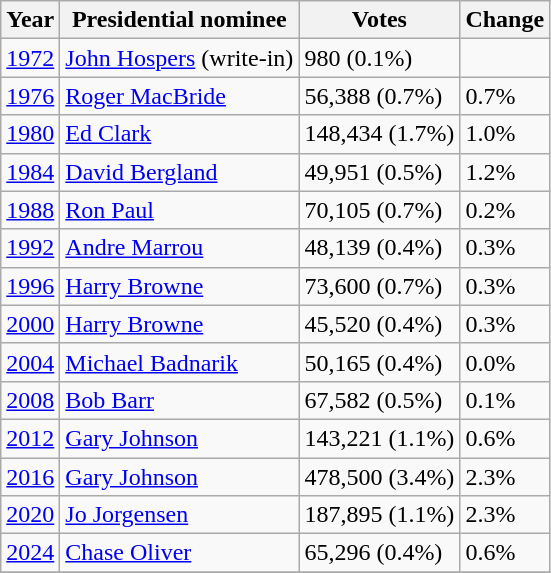<table class="wikitable">
<tr>
<th>Year</th>
<th>Presidential nominee</th>
<th>Votes</th>
<th>Change</th>
</tr>
<tr>
<td><a href='#'>1972</a></td>
<td><a href='#'>John Hospers</a> (write-in)</td>
<td>980 (0.1%)</td>
<td></td>
</tr>
<tr>
<td><a href='#'>1976</a></td>
<td><a href='#'>Roger MacBride</a></td>
<td>56,388 (0.7%)</td>
<td> 0.7%</td>
</tr>
<tr>
<td><a href='#'>1980</a></td>
<td><a href='#'>Ed Clark</a></td>
<td>148,434 (1.7%)</td>
<td> 1.0%</td>
</tr>
<tr>
<td><a href='#'>1984</a></td>
<td><a href='#'>David Bergland</a></td>
<td>49,951 (0.5%)</td>
<td> 1.2%</td>
</tr>
<tr>
<td><a href='#'>1988</a></td>
<td><a href='#'>Ron Paul</a></td>
<td>70,105 (0.7%)</td>
<td> 0.2%</td>
</tr>
<tr>
<td><a href='#'>1992</a></td>
<td><a href='#'>Andre Marrou</a></td>
<td>48,139 (0.4%)</td>
<td> 0.3%</td>
</tr>
<tr>
<td><a href='#'>1996</a></td>
<td><a href='#'>Harry Browne</a></td>
<td>73,600 (0.7%)</td>
<td> 0.3%</td>
</tr>
<tr>
<td><a href='#'>2000</a></td>
<td><a href='#'>Harry Browne</a></td>
<td>45,520 (0.4%)</td>
<td> 0.3%</td>
</tr>
<tr>
<td><a href='#'>2004</a></td>
<td><a href='#'>Michael Badnarik</a></td>
<td>50,165 (0.4%)</td>
<td> 0.0%</td>
</tr>
<tr>
<td><a href='#'>2008</a></td>
<td><a href='#'>Bob Barr</a></td>
<td>67,582 (0.5%)</td>
<td> 0.1%</td>
</tr>
<tr>
<td><a href='#'>2012</a></td>
<td><a href='#'>Gary Johnson</a></td>
<td>143,221 (1.1%)</td>
<td> 0.6%</td>
</tr>
<tr>
<td><a href='#'>2016</a></td>
<td><a href='#'>Gary Johnson</a></td>
<td>478,500 (3.4%)</td>
<td> 2.3%</td>
</tr>
<tr>
<td><a href='#'>2020</a></td>
<td><a href='#'>Jo Jorgensen</a></td>
<td>187,895 (1.1%)</td>
<td> 2.3%</td>
</tr>
<tr>
<td><a href='#'>2024</a></td>
<td><a href='#'>Chase Oliver</a></td>
<td>65,296 (0.4%)</td>
<td> 0.6%</td>
</tr>
<tr>
</tr>
</table>
